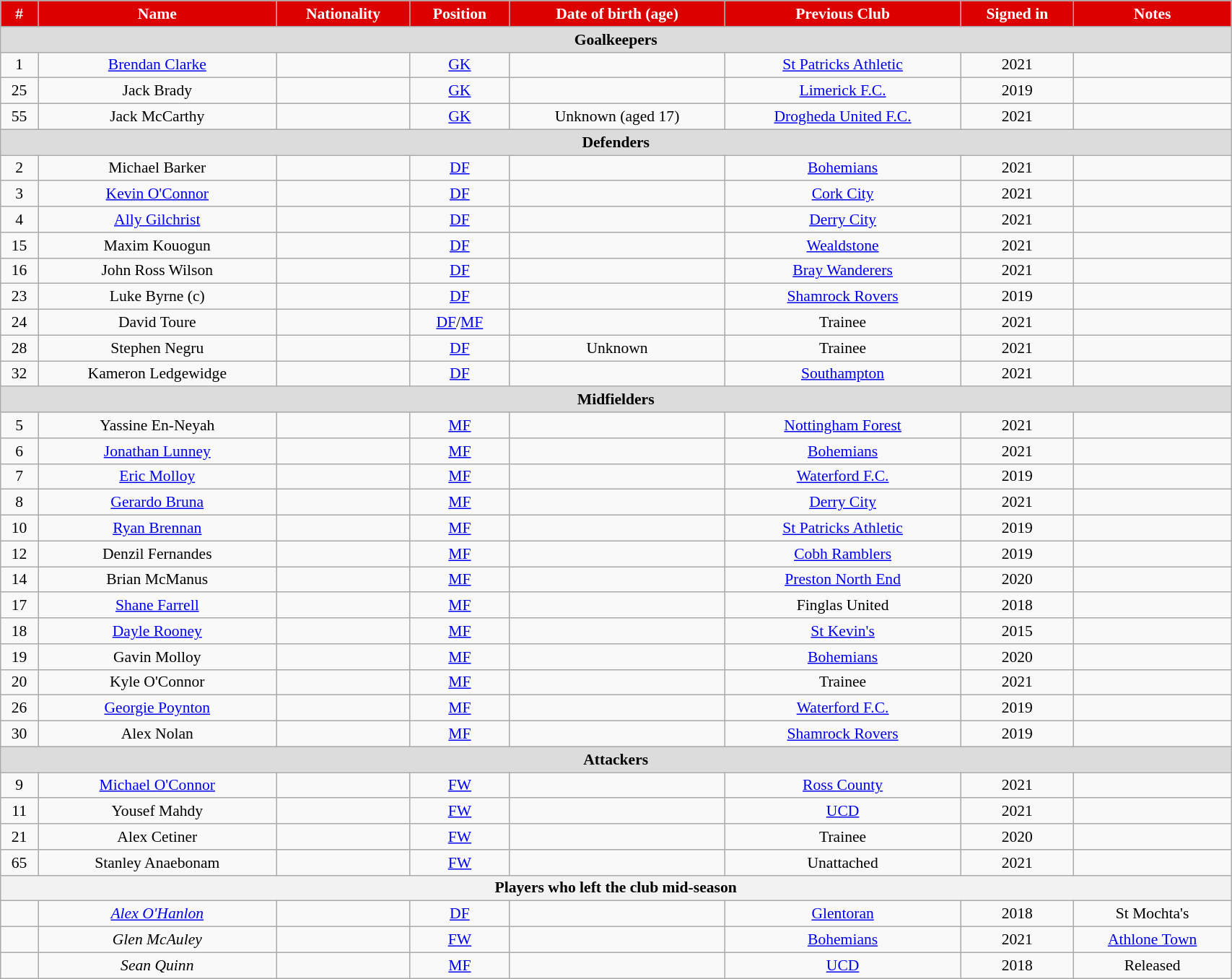<table class="wikitable" style="text-align:center; font-size:90%; width:90%;">
<tr>
<th style="background:#d00; color:white;">#</th>
<th style="background:#d00; color:white;">Name</th>
<th style="background:#d00; color:white;">Nationality</th>
<th style="background:#d00; color:white;">Position</th>
<th style="background:#d00; color:white;">Date of birth (age)</th>
<th style="background:#d00; color:white;">Previous Club</th>
<th style="background:#d00; color:white;">Signed in</th>
<th style="background:#d00; color:white;">Notes</th>
</tr>
<tr>
<th colspan="9" scope="row" style="background:#dcdcdc;">Goalkeepers</th>
</tr>
<tr>
<td>1</td>
<td><a href='#'>Brendan Clarke</a></td>
<td></td>
<td><a href='#'>GK</a></td>
<td></td>
<td><a href='#'>St Patricks Athletic</a></td>
<td>2021</td>
<td></td>
</tr>
<tr>
<td>25</td>
<td>Jack Brady</td>
<td></td>
<td><a href='#'>GK</a></td>
<td></td>
<td><a href='#'>Limerick F.C.</a></td>
<td>2019</td>
<td></td>
</tr>
<tr>
<td>55</td>
<td>Jack McCarthy</td>
<td></td>
<td><a href='#'>GK</a></td>
<td>Unknown (aged 17)</td>
<td><a href='#'>Drogheda United F.C.</a></td>
<td>2021</td>
<td></td>
</tr>
<tr>
<th colspan="9" scope="row" style="background:#dcdcdc;">Defenders</th>
</tr>
<tr>
<td>2</td>
<td>Michael Barker</td>
<td></td>
<td><a href='#'>DF</a></td>
<td></td>
<td><a href='#'>Bohemians</a></td>
<td>2021</td>
<td></td>
</tr>
<tr>
<td>3</td>
<td><a href='#'>Kevin O'Connor</a></td>
<td></td>
<td><a href='#'>DF</a></td>
<td></td>
<td><a href='#'>Cork City</a></td>
<td>2021</td>
<td></td>
</tr>
<tr>
<td>4</td>
<td><a href='#'>Ally Gilchrist</a></td>
<td></td>
<td><a href='#'>DF</a></td>
<td></td>
<td><a href='#'>Derry City</a></td>
<td>2021</td>
<td></td>
</tr>
<tr>
<td>15</td>
<td>Maxim Kouogun</td>
<td></td>
<td><a href='#'>DF</a></td>
<td></td>
<td><a href='#'>Wealdstone</a></td>
<td>2021</td>
<td></td>
</tr>
<tr>
<td>16</td>
<td>John Ross Wilson</td>
<td></td>
<td><a href='#'>DF</a></td>
<td></td>
<td><a href='#'>Bray Wanderers</a></td>
<td>2021</td>
<td></td>
</tr>
<tr>
<td>23</td>
<td>Luke Byrne (c)</td>
<td></td>
<td><a href='#'>DF</a></td>
<td></td>
<td><a href='#'>Shamrock Rovers</a></td>
<td>2019</td>
<td></td>
</tr>
<tr>
<td>24</td>
<td>David Toure</td>
<td></td>
<td><a href='#'>DF</a>/<a href='#'>MF</a></td>
<td></td>
<td>Trainee</td>
<td>2021</td>
<td></td>
</tr>
<tr>
<td>28</td>
<td>Stephen Negru</td>
<td></td>
<td><a href='#'>DF</a></td>
<td>Unknown</td>
<td>Trainee</td>
<td>2021</td>
<td></td>
</tr>
<tr>
<td>32</td>
<td>Kameron Ledgewidge</td>
<td></td>
<td><a href='#'>DF</a></td>
<td></td>
<td><a href='#'>Southampton</a></td>
<td>2021</td>
<td></td>
</tr>
<tr>
<th colspan="9" scope="row" style="background:#dcdcdc;">Midfielders</th>
</tr>
<tr>
<td>5</td>
<td>Yassine En-Neyah</td>
<td></td>
<td><a href='#'>MF</a></td>
<td></td>
<td><a href='#'>Nottingham Forest</a></td>
<td>2021</td>
<td></td>
</tr>
<tr>
<td>6</td>
<td><a href='#'>Jonathan Lunney</a></td>
<td></td>
<td><a href='#'>MF</a></td>
<td></td>
<td><a href='#'>Bohemians</a></td>
<td>2021</td>
<td></td>
</tr>
<tr>
<td>7</td>
<td><a href='#'>Eric Molloy</a></td>
<td></td>
<td><a href='#'>MF</a></td>
<td></td>
<td><a href='#'>Waterford F.C.</a></td>
<td>2019</td>
<td></td>
</tr>
<tr>
<td>8</td>
<td><a href='#'>Gerardo Bruna</a></td>
<td></td>
<td><a href='#'>MF</a></td>
<td></td>
<td><a href='#'>Derry City</a></td>
<td>2021</td>
<td></td>
</tr>
<tr>
<td>10</td>
<td><a href='#'>Ryan Brennan</a></td>
<td></td>
<td><a href='#'>MF</a></td>
<td></td>
<td><a href='#'>St Patricks Athletic</a></td>
<td>2019</td>
<td></td>
</tr>
<tr>
<td>12</td>
<td>Denzil Fernandes</td>
<td></td>
<td><a href='#'>MF</a></td>
<td></td>
<td><a href='#'>Cobh Ramblers</a></td>
<td>2019</td>
<td></td>
</tr>
<tr>
<td>14</td>
<td>Brian McManus</td>
<td></td>
<td><a href='#'>MF</a></td>
<td></td>
<td><a href='#'>Preston North End</a></td>
<td>2020</td>
<td></td>
</tr>
<tr>
<td>17</td>
<td><a href='#'>Shane Farrell</a></td>
<td></td>
<td><a href='#'>MF</a></td>
<td></td>
<td>Finglas United</td>
<td>2018</td>
<td></td>
</tr>
<tr>
<td>18</td>
<td><a href='#'>Dayle Rooney</a></td>
<td></td>
<td><a href='#'>MF</a></td>
<td></td>
<td><a href='#'>St Kevin's</a></td>
<td>2015</td>
<td></td>
</tr>
<tr>
<td>19</td>
<td>Gavin Molloy</td>
<td></td>
<td><a href='#'>MF</a></td>
<td></td>
<td><a href='#'>Bohemians</a></td>
<td>2020</td>
<td></td>
</tr>
<tr>
<td>20</td>
<td>Kyle O'Connor</td>
<td></td>
<td><a href='#'>MF</a></td>
<td></td>
<td>Trainee</td>
<td>2021</td>
<td></td>
</tr>
<tr>
<td>26</td>
<td><a href='#'>Georgie Poynton</a></td>
<td></td>
<td><a href='#'>MF</a></td>
<td></td>
<td><a href='#'>Waterford F.C.</a></td>
<td>2019</td>
<td></td>
</tr>
<tr>
<td>30</td>
<td>Alex Nolan</td>
<td></td>
<td><a href='#'>MF</a></td>
<td></td>
<td><a href='#'>Shamrock Rovers</a></td>
<td>2019</td>
<td></td>
</tr>
<tr |->
<th colspan="9" scope="row" style="background:#dcdcdc;">Attackers</th>
</tr>
<tr>
<td>9</td>
<td><a href='#'>Michael O'Connor</a></td>
<td></td>
<td><a href='#'>FW</a></td>
<td></td>
<td><a href='#'>Ross County</a></td>
<td>2021</td>
<td></td>
</tr>
<tr>
<td>11</td>
<td>Yousef Mahdy</td>
<td></td>
<td><a href='#'>FW</a></td>
<td></td>
<td><a href='#'>UCD</a></td>
<td>2021</td>
<td></td>
</tr>
<tr>
<td>21</td>
<td>Alex Cetiner</td>
<td></td>
<td><a href='#'>FW</a></td>
<td></td>
<td>Trainee</td>
<td>2020</td>
<td></td>
</tr>
<tr>
<td>65</td>
<td>Stanley Anaebonam</td>
<td></td>
<td><a href='#'>FW</a></td>
<td></td>
<td>Unattached</td>
<td>2021</td>
<td></td>
</tr>
<tr>
<th colspan="8">Players who left the club mid-season</th>
</tr>
<tr>
<td></td>
<td><em><a href='#'>Alex O'Hanlon</a></em></td>
<td></td>
<td><a href='#'>DF</a></td>
<td></td>
<td><a href='#'>Glentoran</a></td>
<td>2018</td>
<td>St Mochta's</td>
</tr>
<tr>
<td></td>
<td><em>Glen McAuley</em></td>
<td></td>
<td><a href='#'>FW</a></td>
<td></td>
<td><a href='#'>Bohemians</a></td>
<td>2021</td>
<td><a href='#'>Athlone Town</a></td>
</tr>
<tr>
<td></td>
<td><em>Sean Quinn</em></td>
<td></td>
<td><a href='#'>MF</a></td>
<td></td>
<td><a href='#'>UCD</a></td>
<td>2018</td>
<td>Released</td>
</tr>
</table>
